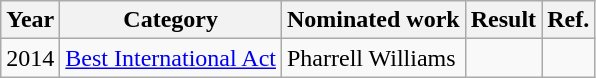<table class="wikitable">
<tr>
<th>Year</th>
<th>Category</th>
<th>Nominated work</th>
<th>Result</th>
<th>Ref.</th>
</tr>
<tr>
<td>2014</td>
<td><a href='#'>Best International Act</a></td>
<td>Pharrell Williams</td>
<td></td>
<td align="center"></td>
</tr>
</table>
